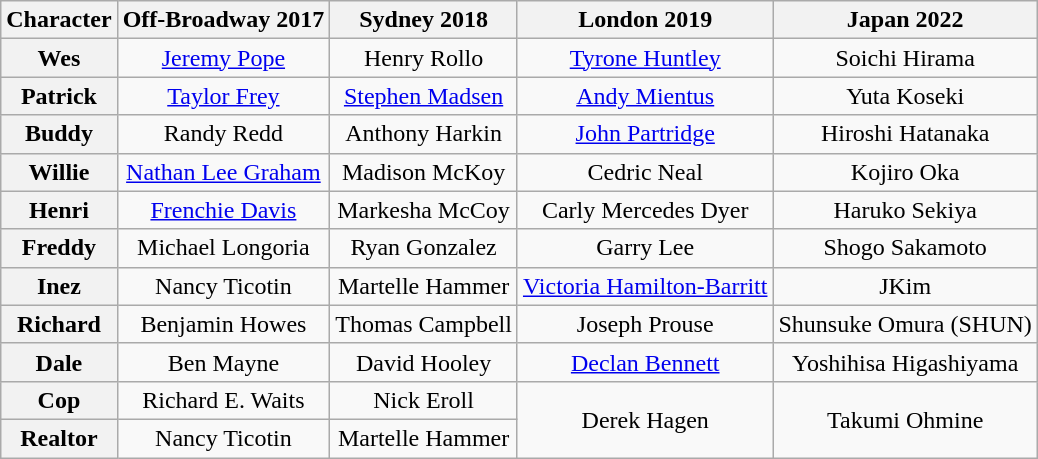<table class="wikitable" style="width:100; text-align:center;">
<tr>
<th>Character</th>
<th>Off-Broadway 2017</th>
<th>Sydney 2018</th>
<th>London 2019</th>
<th>Japan 2022</th>
</tr>
<tr>
<th>Wes</th>
<td><a href='#'>Jeremy Pope</a></td>
<td>Henry Rollo</td>
<td><a href='#'>Tyrone Huntley</a></td>
<td>Soichi Hirama</td>
</tr>
<tr>
<th>Patrick</th>
<td><a href='#'>Taylor Frey</a></td>
<td><a href='#'>Stephen Madsen</a></td>
<td><a href='#'>Andy Mientus</a></td>
<td>Yuta Koseki</td>
</tr>
<tr>
<th>Buddy</th>
<td>Randy Redd</td>
<td>Anthony Harkin</td>
<td><a href='#'>John Partridge</a></td>
<td>Hiroshi Hatanaka</td>
</tr>
<tr>
<th>Willie</th>
<td><a href='#'>Nathan Lee Graham</a></td>
<td>Madison McKoy</td>
<td>Cedric Neal</td>
<td>Kojiro Oka</td>
</tr>
<tr>
<th>Henri</th>
<td><a href='#'>Frenchie Davis</a></td>
<td>Markesha McCoy</td>
<td>Carly Mercedes Dyer</td>
<td>Haruko Sekiya</td>
</tr>
<tr>
<th>Freddy</th>
<td>Michael Longoria</td>
<td>Ryan Gonzalez</td>
<td>Garry Lee</td>
<td>Shogo Sakamoto</td>
</tr>
<tr>
<th>Inez</th>
<td>Nancy Ticotin</td>
<td>Martelle Hammer</td>
<td><a href='#'>Victoria Hamilton-Barritt</a></td>
<td>JKim</td>
</tr>
<tr>
<th>Richard</th>
<td>Benjamin Howes</td>
<td>Thomas Campbell</td>
<td>Joseph Prouse</td>
<td>Shunsuke Omura (SHUN)</td>
</tr>
<tr>
<th>Dale</th>
<td>Ben Mayne</td>
<td>David Hooley</td>
<td><a href='#'>Declan Bennett</a></td>
<td>Yoshihisa Higashiyama</td>
</tr>
<tr>
<th>Cop</th>
<td>Richard E. Waits</td>
<td>Nick Eroll</td>
<td rowspan="2">Derek Hagen</td>
<td rowspan="2">Takumi Ohmine</td>
</tr>
<tr>
<th>Realtor</th>
<td>Nancy Ticotin</td>
<td>Martelle Hammer</td>
</tr>
</table>
